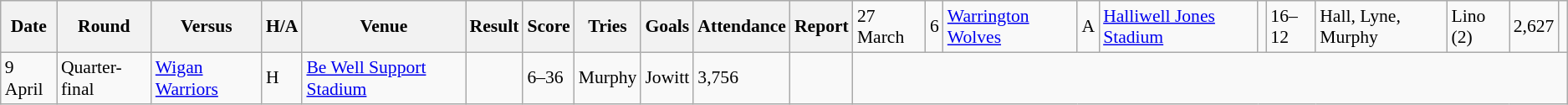<table class="wikitable defaultleft col2center col4center col7center col10right" style="font-size:90%;">
<tr>
<th>Date</th>
<th>Round</th>
<th>Versus</th>
<th>H/A</th>
<th>Venue</th>
<th>Result</th>
<th>Score</th>
<th>Tries</th>
<th>Goals</th>
<th>Attendance</th>
<th>Report</th>
<td>27 March</td>
<td>6</td>
<td> <a href='#'>Warrington Wolves</a></td>
<td>A</td>
<td><a href='#'>Halliwell Jones Stadium</a></td>
<td></td>
<td>16–12</td>
<td>Hall, Lyne, Murphy</td>
<td>Lino (2)</td>
<td>2,627</td>
<td></td>
</tr>
<tr>
<td>9 April</td>
<td>Quarter-final</td>
<td> <a href='#'>Wigan Warriors</a></td>
<td>H</td>
<td><a href='#'>Be Well Support Stadium</a></td>
<td></td>
<td>6–36</td>
<td>Murphy</td>
<td>Jowitt</td>
<td>3,756</td>
<td></td>
</tr>
</table>
